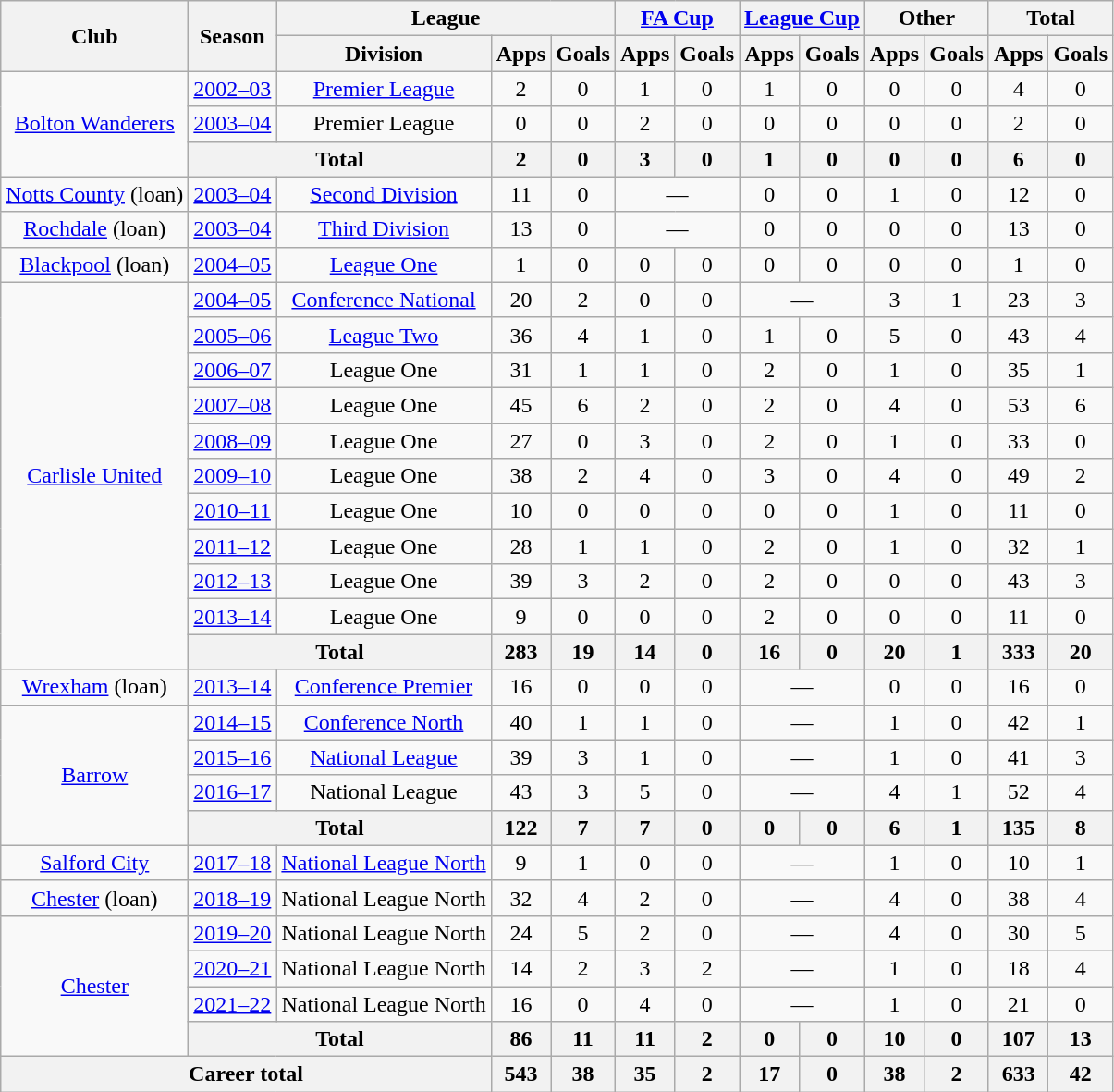<table class="wikitable" style="text-align: center">
<tr>
<th rowspan="2">Club</th>
<th rowspan="2">Season</th>
<th colspan="3">League</th>
<th colspan="2"><a href='#'>FA Cup</a></th>
<th colspan="2"><a href='#'>League Cup</a></th>
<th colspan="2">Other</th>
<th colspan="2">Total</th>
</tr>
<tr>
<th>Division</th>
<th>Apps</th>
<th>Goals</th>
<th>Apps</th>
<th>Goals</th>
<th>Apps</th>
<th>Goals</th>
<th>Apps</th>
<th>Goals</th>
<th>Apps</th>
<th>Goals</th>
</tr>
<tr>
<td rowspan="3"><a href='#'>Bolton Wanderers</a></td>
<td><a href='#'>2002–03</a></td>
<td><a href='#'>Premier League</a></td>
<td>2</td>
<td>0</td>
<td>1</td>
<td>0</td>
<td>1</td>
<td>0</td>
<td>0</td>
<td>0</td>
<td>4</td>
<td>0</td>
</tr>
<tr>
<td><a href='#'>2003–04</a></td>
<td>Premier League</td>
<td>0</td>
<td>0</td>
<td>2</td>
<td>0</td>
<td>0</td>
<td>0</td>
<td>0</td>
<td>0</td>
<td>2</td>
<td>0</td>
</tr>
<tr>
<th colspan="2">Total</th>
<th>2</th>
<th>0</th>
<th>3</th>
<th>0</th>
<th>1</th>
<th>0</th>
<th>0</th>
<th>0</th>
<th>6</th>
<th>0</th>
</tr>
<tr>
<td><a href='#'>Notts County</a> (loan)</td>
<td><a href='#'>2003–04</a></td>
<td><a href='#'>Second Division</a></td>
<td>11</td>
<td>0</td>
<td colspan="2">—</td>
<td>0</td>
<td>0</td>
<td>1</td>
<td>0</td>
<td>12</td>
<td>0</td>
</tr>
<tr>
<td><a href='#'>Rochdale</a> (loan)</td>
<td><a href='#'>2003–04</a></td>
<td><a href='#'>Third Division</a></td>
<td>13</td>
<td>0</td>
<td colspan="2">—</td>
<td>0</td>
<td>0</td>
<td>0</td>
<td>0</td>
<td>13</td>
<td>0</td>
</tr>
<tr>
<td><a href='#'>Blackpool</a> (loan)</td>
<td><a href='#'>2004–05</a></td>
<td><a href='#'>League One</a></td>
<td>1</td>
<td>0</td>
<td>0</td>
<td>0</td>
<td>0</td>
<td>0</td>
<td>0</td>
<td>0</td>
<td>1</td>
<td>0</td>
</tr>
<tr>
<td rowspan="11"><a href='#'>Carlisle United</a></td>
<td><a href='#'>2004–05</a></td>
<td><a href='#'>Conference National</a></td>
<td>20</td>
<td>2</td>
<td>0</td>
<td>0</td>
<td colspan="2">—</td>
<td>3</td>
<td>1</td>
<td>23</td>
<td>3</td>
</tr>
<tr>
<td><a href='#'>2005–06</a></td>
<td><a href='#'>League Two</a></td>
<td>36</td>
<td>4</td>
<td>1</td>
<td>0</td>
<td>1</td>
<td>0</td>
<td>5</td>
<td>0</td>
<td>43</td>
<td>4</td>
</tr>
<tr>
<td><a href='#'>2006–07</a></td>
<td>League One</td>
<td>31</td>
<td>1</td>
<td>1</td>
<td>0</td>
<td>2</td>
<td>0</td>
<td>1</td>
<td>0</td>
<td>35</td>
<td>1</td>
</tr>
<tr>
<td><a href='#'>2007–08</a></td>
<td>League One</td>
<td>45</td>
<td>6</td>
<td>2</td>
<td>0</td>
<td>2</td>
<td>0</td>
<td>4</td>
<td>0</td>
<td>53</td>
<td>6</td>
</tr>
<tr>
<td><a href='#'>2008–09</a></td>
<td>League One</td>
<td>27</td>
<td>0</td>
<td>3</td>
<td>0</td>
<td>2</td>
<td>0</td>
<td>1</td>
<td>0</td>
<td>33</td>
<td>0</td>
</tr>
<tr>
<td><a href='#'>2009–10</a></td>
<td>League One</td>
<td>38</td>
<td>2</td>
<td>4</td>
<td>0</td>
<td>3</td>
<td>0</td>
<td>4</td>
<td>0</td>
<td>49</td>
<td>2</td>
</tr>
<tr>
<td><a href='#'>2010–11</a></td>
<td>League One</td>
<td>10</td>
<td>0</td>
<td>0</td>
<td>0</td>
<td>0</td>
<td>0</td>
<td>1</td>
<td>0</td>
<td>11</td>
<td>0</td>
</tr>
<tr>
<td><a href='#'>2011–12</a></td>
<td>League One</td>
<td>28</td>
<td>1</td>
<td>1</td>
<td>0</td>
<td>2</td>
<td>0</td>
<td>1</td>
<td>0</td>
<td>32</td>
<td>1</td>
</tr>
<tr>
<td><a href='#'>2012–13</a></td>
<td>League One</td>
<td>39</td>
<td>3</td>
<td>2</td>
<td>0</td>
<td>2</td>
<td>0</td>
<td>0</td>
<td>0</td>
<td>43</td>
<td>3</td>
</tr>
<tr>
<td><a href='#'>2013–14</a></td>
<td>League One</td>
<td>9</td>
<td>0</td>
<td>0</td>
<td>0</td>
<td>2</td>
<td>0</td>
<td>0</td>
<td>0</td>
<td>11</td>
<td>0</td>
</tr>
<tr>
<th colspan="2">Total</th>
<th>283</th>
<th>19</th>
<th>14</th>
<th>0</th>
<th>16</th>
<th>0</th>
<th>20</th>
<th>1</th>
<th>333</th>
<th>20</th>
</tr>
<tr>
<td><a href='#'>Wrexham</a> (loan)</td>
<td><a href='#'>2013–14</a></td>
<td><a href='#'>Conference Premier</a></td>
<td>16</td>
<td>0</td>
<td>0</td>
<td>0</td>
<td colspan="2">—</td>
<td>0</td>
<td>0</td>
<td>16</td>
<td>0</td>
</tr>
<tr>
<td rowspan="4"><a href='#'>Barrow</a></td>
<td><a href='#'>2014–15</a></td>
<td><a href='#'>Conference North</a></td>
<td>40</td>
<td>1</td>
<td>1</td>
<td>0</td>
<td colspan="2">—</td>
<td>1</td>
<td>0</td>
<td>42</td>
<td>1</td>
</tr>
<tr>
<td><a href='#'>2015–16</a></td>
<td><a href='#'>National League</a></td>
<td>39</td>
<td>3</td>
<td>1</td>
<td>0</td>
<td colspan="2">—</td>
<td>1</td>
<td>0</td>
<td>41</td>
<td>3</td>
</tr>
<tr>
<td><a href='#'>2016–17</a></td>
<td>National League</td>
<td>43</td>
<td>3</td>
<td>5</td>
<td>0</td>
<td colspan="2">—</td>
<td>4</td>
<td>1</td>
<td>52</td>
<td>4</td>
</tr>
<tr>
<th colspan="2">Total</th>
<th>122</th>
<th>7</th>
<th>7</th>
<th>0</th>
<th>0</th>
<th>0</th>
<th>6</th>
<th>1</th>
<th>135</th>
<th>8</th>
</tr>
<tr>
<td><a href='#'>Salford City</a></td>
<td><a href='#'>2017–18</a></td>
<td><a href='#'>National League North</a></td>
<td>9</td>
<td>1</td>
<td>0</td>
<td>0</td>
<td colspan="2">—</td>
<td>1</td>
<td>0</td>
<td>10</td>
<td>1</td>
</tr>
<tr>
<td><a href='#'>Chester</a> (loan)</td>
<td><a href='#'>2018–19</a></td>
<td>National League North</td>
<td>32</td>
<td>4</td>
<td>2</td>
<td>0</td>
<td colspan="2">—</td>
<td>4</td>
<td>0</td>
<td>38</td>
<td>4</td>
</tr>
<tr>
<td rowspan="4"><a href='#'>Chester</a></td>
<td><a href='#'>2019–20</a></td>
<td>National League North</td>
<td>24</td>
<td>5</td>
<td>2</td>
<td>0</td>
<td colspan="2">—</td>
<td>4</td>
<td>0</td>
<td>30</td>
<td>5</td>
</tr>
<tr>
<td><a href='#'>2020–21</a></td>
<td>National League North</td>
<td>14</td>
<td>2</td>
<td>3</td>
<td>2</td>
<td colspan="2">—</td>
<td>1</td>
<td>0</td>
<td>18</td>
<td>4</td>
</tr>
<tr>
<td><a href='#'>2021–22</a></td>
<td>National League North</td>
<td>16</td>
<td>0</td>
<td>4</td>
<td>0</td>
<td colspan="2">—</td>
<td>1</td>
<td>0</td>
<td>21</td>
<td>0</td>
</tr>
<tr>
<th colspan="2">Total</th>
<th>86</th>
<th>11</th>
<th>11</th>
<th>2</th>
<th>0</th>
<th>0</th>
<th>10</th>
<th>0</th>
<th>107</th>
<th>13</th>
</tr>
<tr>
<th colspan="3">Career total</th>
<th>543</th>
<th>38</th>
<th>35</th>
<th>2</th>
<th>17</th>
<th>0</th>
<th>38</th>
<th>2</th>
<th>633</th>
<th>42</th>
</tr>
</table>
